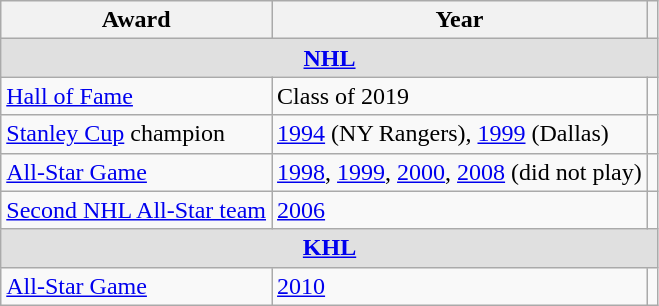<table class="wikitable">
<tr>
<th>Award</th>
<th>Year</th>
<th></th>
</tr>
<tr ALIGN="center" bgcolor="#e0e0e0">
<td colspan="3"><strong><a href='#'>NHL</a></strong></td>
</tr>
<tr>
<td><a href='#'>Hall of Fame</a></td>
<td>Class of 2019</td>
<td></td>
</tr>
<tr>
<td><a href='#'>Stanley Cup</a> champion</td>
<td><a href='#'>1994</a> (NY Rangers), <a href='#'>1999</a> (Dallas)</td>
<td></td>
</tr>
<tr>
<td><a href='#'>All-Star Game</a></td>
<td><a href='#'>1998</a>, <a href='#'>1999</a>, <a href='#'>2000</a>, <a href='#'>2008</a> (did not play)</td>
<td></td>
</tr>
<tr>
<td><a href='#'>Second NHL All-Star team</a></td>
<td><a href='#'>2006</a></td>
<td></td>
</tr>
<tr ALIGN="center" bgcolor="#e0e0e0">
<td colspan="3"><strong><a href='#'>KHL</a></strong></td>
</tr>
<tr>
<td><a href='#'>All-Star Game</a></td>
<td><a href='#'>2010</a></td>
<td></td>
</tr>
</table>
